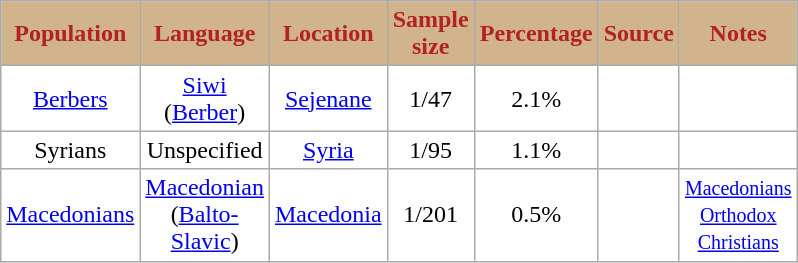<table class="wikitable floatright" style="width:25%">
<tr style="text-align:center; ">
<td align="center" style="background:Tan; color:FireBrick;"><strong>Population</strong></td>
<td align="center" style="background:Tan; color:FireBrick;"><strong>Language</strong></td>
<td align="center" style="background:Tan; color:FireBrick;"><strong>Location</strong></td>
<td align="center" style="background:Tan; color:FireBrick;"><strong>Sample size</strong></td>
<td align="center" style="background:Tan; color:FireBrick;"><strong>Percentage</strong></td>
<td align="center" style="background:Tan; color:FireBrick;"><strong>Source</strong></td>
<td align="center" style="background:Tan; color:FireBrick;"><strong>Notes</strong></td>
</tr>
<tr align="center" style="background:White; color:*000*;">
<td><a href='#'>Berbers</a></td>
<td><a href='#'>Siwi</a> (<a href='#'>Berber</a>)</td>
<td><a href='#'>Sejenane</a></td>
<td>1/47</td>
<td>2.1%</td>
<td></td>
<td></td>
</tr>
<tr align="center" style="background:White; color:*000*;">
<td>Syrians</td>
<td>Unspecified</td>
<td><a href='#'>Syria</a></td>
<td>1/95</td>
<td>1.1%</td>
<td></td>
<td></td>
</tr>
<tr align="center" style="background:White; color:*000*;">
<td><a href='#'>Macedonians</a></td>
<td><a href='#'>Macedonian</a><br> (<a href='#'>Balto-Slavic</a>)</td>
<td><a href='#'>Macedonia</a></td>
<td>1/201</td>
<td>0.5%</td>
<td></td>
<td><small><a href='#'>Macedonians Orthodox Christians</a></small></td>
</tr>
</table>
